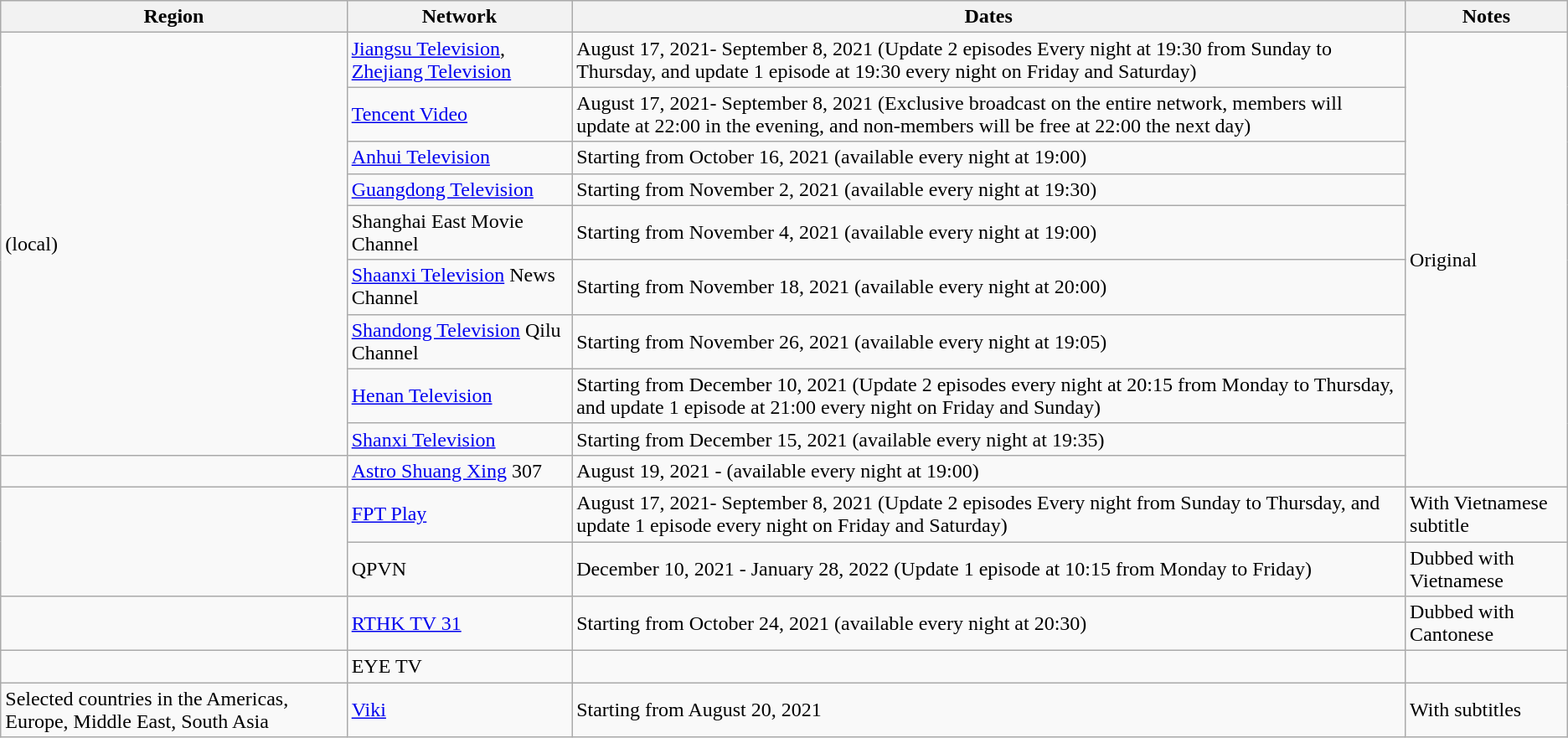<table class="wikitable">
<tr>
<th>Region</th>
<th>Network</th>
<th>Dates</th>
<th>Notes</th>
</tr>
<tr>
<td rowspan="9"> (local)</td>
<td><a href='#'>Jiangsu Television</a>, <a href='#'>Zhejiang Television</a></td>
<td>August 17, 2021- September 8, 2021 (Update 2 episodes Every night at 19:30 from Sunday to Thursday, and update 1 episode at 19:30 every night on Friday and Saturday)</td>
<td rowspan="10">Original</td>
</tr>
<tr>
<td><a href='#'>Tencent Video</a></td>
<td>August 17, 2021- September 8, 2021 (Exclusive broadcast on the entire network, members will update at 22:00 in the evening, and non-members will be free at 22:00 the next day)</td>
</tr>
<tr>
<td><a href='#'>Anhui Television</a></td>
<td>Starting from October 16, 2021 (available every night at 19:00)</td>
</tr>
<tr>
<td><a href='#'>Guangdong Television</a></td>
<td>Starting from November 2, 2021 (available every night at 19:30)</td>
</tr>
<tr>
<td>Shanghai East Movie Channel</td>
<td>Starting from November 4, 2021 (available every night at 19:00)</td>
</tr>
<tr>
<td><a href='#'>Shaanxi Television</a> News Channel</td>
<td>Starting from November 18, 2021 (available every night at 20:00)</td>
</tr>
<tr>
<td><a href='#'>Shandong Television</a> Qilu Channel</td>
<td>Starting from November 26, 2021 (available every night at 19:05)</td>
</tr>
<tr>
<td><a href='#'>Henan Television</a></td>
<td>Starting from December 10, 2021 (Update 2 episodes every night at 20:15 from Monday to Thursday, and update 1 episode at 21:00 every night on Friday and Sunday)</td>
</tr>
<tr>
<td><a href='#'>Shanxi Television</a></td>
<td>Starting from December 15, 2021 (available every night at 19:35)</td>
</tr>
<tr>
<td></td>
<td><a href='#'>Astro Shuang Xing</a> 307</td>
<td>August 19, 2021 - (available every night at 19:00)</td>
</tr>
<tr>
<td rowspan="2"></td>
<td><a href='#'>FPT Play</a></td>
<td>August 17, 2021- September 8, 2021 (Update 2 episodes Every night from Sunday to Thursday, and update 1 episode  every night on Friday and Saturday)</td>
<td>With Vietnamese subtitle</td>
</tr>
<tr>
<td>QPVN</td>
<td>December 10, 2021 - January 28, 2022 (Update 1 episode at 10:15 from Monday to Friday)</td>
<td>Dubbed with Vietnamese</td>
</tr>
<tr>
<td></td>
<td><a href='#'>RTHK TV 31</a></td>
<td>Starting from October 24, 2021 (available every night at 20:30)</td>
<td>Dubbed with Cantonese</td>
</tr>
<tr>
<td></td>
<td>EYE TV</td>
<td></td>
<td></td>
</tr>
<tr>
<td>Selected countries in the Americas, Europe, Middle East, South Asia</td>
<td><a href='#'>Viki</a></td>
<td>Starting from August 20, 2021</td>
<td>With subtitles</td>
</tr>
</table>
